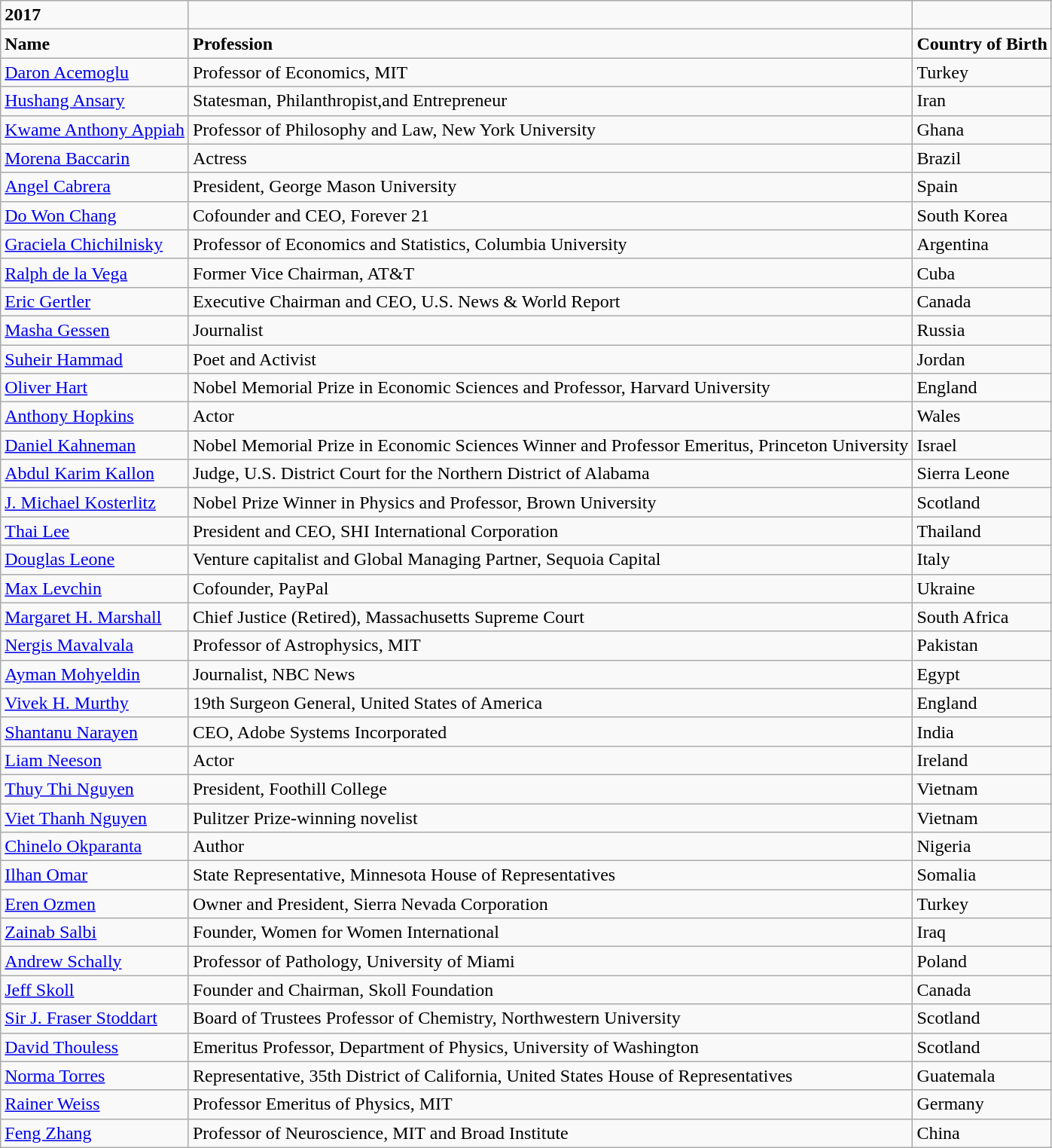<table class="wikitable">
<tr>
<td><strong>2017</strong></td>
<td></td>
<td></td>
</tr>
<tr>
<td><strong>Name</strong></td>
<td><strong>Profession</strong></td>
<td><strong>Country of Birth</strong></td>
</tr>
<tr>
<td><a href='#'>Daron Acemoglu</a></td>
<td>Professor of Economics, MIT</td>
<td>Turkey</td>
</tr>
<tr>
<td><a href='#'>Hushang Ansary</a></td>
<td>Statesman, Philanthropist,and Entrepreneur</td>
<td>Iran</td>
</tr>
<tr>
<td><a href='#'>Kwame Anthony Appiah</a></td>
<td>Professor of Philosophy and Law, New York University</td>
<td>Ghana</td>
</tr>
<tr>
<td><a href='#'>Morena Baccarin</a></td>
<td>Actress</td>
<td>Brazil</td>
</tr>
<tr>
<td><a href='#'>Angel Cabrera</a></td>
<td>President, George Mason University</td>
<td>Spain</td>
</tr>
<tr>
<td><a href='#'>Do Won Chang</a></td>
<td>Cofounder and CEO, Forever 21</td>
<td>South Korea</td>
</tr>
<tr>
<td><a href='#'>Graciela Chichilnisky</a></td>
<td>Professor of Economics and Statistics, Columbia University</td>
<td>Argentina</td>
</tr>
<tr>
<td><a href='#'>Ralph de la Vega</a></td>
<td>Former Vice Chairman, AT&T</td>
<td>Cuba</td>
</tr>
<tr>
<td><a href='#'>Eric Gertler</a></td>
<td>Executive Chairman and CEO, U.S. News & World Report</td>
<td>Canada</td>
</tr>
<tr>
<td><a href='#'>Masha Gessen</a></td>
<td>Journalist</td>
<td>Russia</td>
</tr>
<tr>
<td><a href='#'>Suheir Hammad</a></td>
<td>Poet  and Activist</td>
<td>Jordan</td>
</tr>
<tr>
<td><a href='#'>Oliver Hart</a></td>
<td>Nobel Memorial Prize in Economic Sciences and Professor,  Harvard University</td>
<td>England</td>
</tr>
<tr>
<td><a href='#'>Anthony Hopkins</a></td>
<td>Actor</td>
<td>Wales</td>
</tr>
<tr>
<td><a href='#'>Daniel Kahneman</a></td>
<td>Nobel Memorial Prize in Economic Sciences Winner and Professor  Emeritus, Princeton University</td>
<td>Israel</td>
</tr>
<tr>
<td><a href='#'>Abdul Karim Kallon</a></td>
<td>Judge, U.S. District Court for the Northern District of  Alabama</td>
<td>Sierra Leone</td>
</tr>
<tr>
<td><a href='#'>J. Michael Kosterlitz</a></td>
<td>Nobel Prize Winner in Physics and Professor, Brown University</td>
<td>Scotland</td>
</tr>
<tr>
<td><a href='#'>Thai Lee</a></td>
<td>President and CEO, SHI International Corporation</td>
<td>Thailand</td>
</tr>
<tr>
<td><a href='#'>Douglas Leone</a></td>
<td>Venture capitalist and Global Managing Partner, Sequoia  Capital</td>
<td>Italy</td>
</tr>
<tr>
<td><a href='#'>Max Levchin</a></td>
<td>Cofounder, PayPal</td>
<td>Ukraine</td>
</tr>
<tr>
<td><a href='#'>Margaret H. Marshall</a></td>
<td>Chief Justice (Retired), Massachusetts Supreme Court</td>
<td>South Africa</td>
</tr>
<tr>
<td><a href='#'>Nergis Mavalvala</a></td>
<td>Professor of Astrophysics, MIT</td>
<td>Pakistan</td>
</tr>
<tr>
<td><a href='#'>Ayman Mohyeldin</a></td>
<td>Journalist,  NBC News</td>
<td>Egypt</td>
</tr>
<tr>
<td><a href='#'>Vivek H. Murthy</a></td>
<td>19th Surgeon General, United States of America</td>
<td>England</td>
</tr>
<tr>
<td><a href='#'>Shantanu Narayen</a></td>
<td>CEO, Adobe Systems Incorporated</td>
<td>India</td>
</tr>
<tr>
<td><a href='#'>Liam Neeson</a></td>
<td>Actor</td>
<td>Ireland</td>
</tr>
<tr>
<td><a href='#'>Thuy Thi Nguyen</a></td>
<td>President, Foothill College</td>
<td>Vietnam</td>
</tr>
<tr>
<td><a href='#'>Viet Thanh Nguyen</a></td>
<td>Pulitzer Prize-winning novelist</td>
<td>Vietnam</td>
</tr>
<tr>
<td><a href='#'>Chinelo Okparanta</a></td>
<td>Author</td>
<td>Nigeria</td>
</tr>
<tr>
<td><a href='#'>Ilhan Omar</a></td>
<td>State Representative, Minnesota House of Representatives</td>
<td>Somalia</td>
</tr>
<tr>
<td><a href='#'>Eren Ozmen</a></td>
<td>Owner and President, Sierra Nevada Corporation</td>
<td>Turkey</td>
</tr>
<tr>
<td><a href='#'>Zainab Salbi</a></td>
<td>Founder, Women for Women International</td>
<td>Iraq</td>
</tr>
<tr>
<td><a href='#'>Andrew Schally</a></td>
<td>Professor of Pathology, University of Miami</td>
<td>Poland</td>
</tr>
<tr>
<td><a href='#'>Jeff Skoll</a></td>
<td>Founder and Chairman, Skoll Foundation</td>
<td>Canada</td>
</tr>
<tr>
<td><a href='#'>Sir J. Fraser Stoddart</a></td>
<td>Board of Trustees Professor of Chemistry, Northwestern  University</td>
<td>Scotland</td>
</tr>
<tr>
<td><a href='#'>David Thouless</a></td>
<td>Emeritus Professor, Department of Physics, University of  Washington</td>
<td>Scotland</td>
</tr>
<tr>
<td><a href='#'>Norma Torres</a></td>
<td>Representative, 35th District of California, United States  House of Representatives</td>
<td>Guatemala</td>
</tr>
<tr>
<td><a href='#'>Rainer Weiss</a></td>
<td>Professor Emeritus of Physics, MIT</td>
<td>Germany</td>
</tr>
<tr>
<td><a href='#'>Feng Zhang</a></td>
<td>Professor of Neuroscience, MIT and Broad Institute</td>
<td>China</td>
</tr>
</table>
